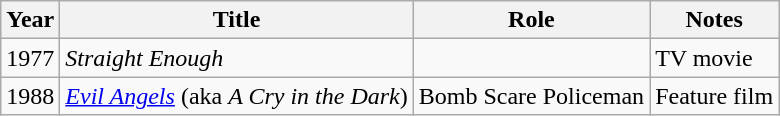<table class="wikitable sortable">
<tr>
<th>Year</th>
<th>Title</th>
<th>Role</th>
<th>Notes</th>
</tr>
<tr>
<td>1977</td>
<td><em>Straight Enough</em></td>
<td></td>
<td>TV movie</td>
</tr>
<tr>
<td>1988</td>
<td><em><a href='#'>Evil Angels</a></em> (aka <em>A Cry in the Dark</em>)</td>
<td>Bomb Scare Policeman</td>
<td>Feature film</td>
</tr>
</table>
